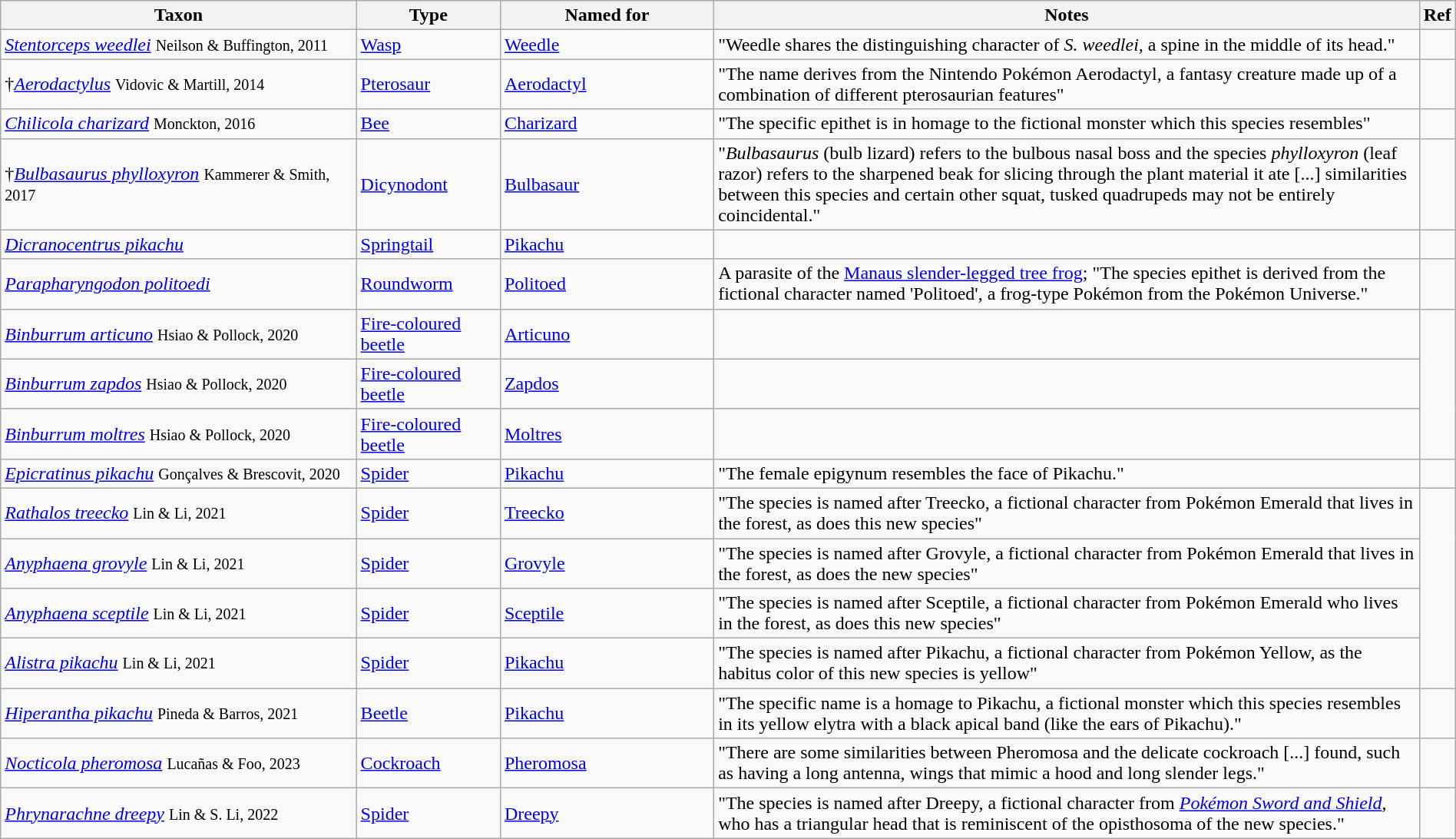<table class="wikitable sortable" width="100%">
<tr>
<th style="width:25%;">Taxon</th>
<th style="width:10%;">Type</th>
<th style="width:15%;">Named for</th>
<th style="width:50%;">Notes</th>
<th class="unsortable">Ref</th>
</tr>
<tr>
<td><em><a href='#'>Stentorceps weedlei</a></em> <small>Neilson & Buffington, 2011</small></td>
<td><a href='#'>Wasp</a></td>
<td><a href='#'>Weedle</a></td>
<td>"Weedle shares the distinguishing character of <em>S. weedlei,</em> a spine in the middle of its head."</td>
<td></td>
</tr>
<tr>
<td>†<em><a href='#'>Aerodactylus</a></em> <small>Vidovic & Martill, 2014</small></td>
<td><a href='#'>Pterosaur</a></td>
<td><a href='#'>Aerodactyl</a></td>
<td>"The name derives from the Nintendo Pokémon Aerodactyl, a fantasy creature made up of a combination of different pterosaurian features"</td>
<td></td>
</tr>
<tr>
<td><em><a href='#'>Chilicola charizard</a></em> <small>Monckton, 2016</small></td>
<td><a href='#'>Bee</a></td>
<td><a href='#'>Charizard</a></td>
<td>"The specific epithet is in homage to the fictional monster which this species resembles"</td>
<td></td>
</tr>
<tr>
<td>†<em><a href='#'>Bulbasaurus phylloxyron</a></em> <small>Kammerer & Smith, 2017</small></td>
<td><a href='#'>Dicynodont</a></td>
<td><a href='#'>Bulbasaur</a></td>
<td>"<em>Bulbasaurus</em> (bulb lizard) refers to the bulbous nasal boss and the species <em>phylloxyron</em> (leaf razor) refers to the sharpened beak for slicing through the plant material it ate [...] similarities between this species and certain other squat, tusked quadrupeds may not be entirely coincidental."</td>
<td></td>
</tr>
<tr>
<td><em><a href='#'>Dicranocentrus pikachu</a></em> </td>
<td><a href='#'>Springtail</a></td>
<td><a href='#'>Pikachu</a></td>
<td></td>
<td></td>
</tr>
<tr>
<td><em><a href='#'>Parapharyngodon politoedi</a></em> </td>
<td><a href='#'>Roundworm</a></td>
<td><a href='#'>Politoed</a></td>
<td>A parasite of the <a href='#'>Manaus slender-legged tree frog</a>; "The species epithet is derived from the fictional character named 'Politoed', a frog-type Pokémon from the Pokémon Universe."</td>
<td></td>
</tr>
<tr>
<td><em><a href='#'>Binburrum articuno</a></em> <small>Hsiao & Pollock, 2020</small></td>
<td><a href='#'>Fire-coloured beetle</a></td>
<td><a href='#'>Articuno</a></td>
<td></td>
<td rowspan="3"></td>
</tr>
<tr>
<td><a href='#'><em>Binburrum zapdos</em></a> <small>Hsiao & Pollock, 2020</small></td>
<td><a href='#'>Fire-coloured beetle</a></td>
<td><a href='#'>Zapdos</a></td>
<td></td>
</tr>
<tr>
<td><a href='#'><em>Binburrum moltres</em></a> <small>Hsiao & Pollock, 2020</small></td>
<td><a href='#'>Fire-coloured beetle</a></td>
<td><a href='#'>Moltres</a></td>
<td></td>
</tr>
<tr>
<td><em><a href='#'>Epicratinus pikachu</a></em> <small>Gonçalves & Brescovit, 2020</small></td>
<td><a href='#'>Spider</a></td>
<td><a href='#'>Pikachu</a></td>
<td>"The female epigynum resembles the face of Pikachu."</td>
<td></td>
</tr>
<tr>
<td><em><a href='#'>Rathalos treecko</a></em> <small>Lin & Li, 2021</small></td>
<td><a href='#'>Spider</a></td>
<td><a href='#'>Treecko</a></td>
<td>"The species is named after Treecko, a fictional character from Pokémon Emerald that lives in the forest, as does this new species"</td>
<td rowspan="4"></td>
</tr>
<tr>
<td><em><a href='#'>Anyphaena grovyle</a></em> <small>Lin & Li, 2021</small></td>
<td><a href='#'>Spider</a></td>
<td><a href='#'>Grovyle</a></td>
<td>"The species is named after Grovyle, a fictional character from Pokémon Emerald that lives in the forest, as does the new species"</td>
</tr>
<tr>
<td><em><a href='#'>Anyphaena sceptile</a></em> <small>Lin & Li, 2021</small></td>
<td><a href='#'>Spider</a></td>
<td><a href='#'>Sceptile</a></td>
<td>"The species is named after Sceptile, a fictional character from Pokémon Emerald who lives in the forest, as does this new species"</td>
</tr>
<tr>
<td><em><a href='#'>Alistra pikachu</a></em> <small>Lin & Li, 2021</small></td>
<td><a href='#'>Spider</a></td>
<td><a href='#'>Pikachu</a></td>
<td>"The species is named after Pikachu, a fictional character from Pokémon Yellow, as the habitus color of this new species is yellow"</td>
</tr>
<tr>
<td><em><a href='#'>Hiperantha pikachu</a></em> <small>Pineda & Barros, 2021</small></td>
<td><a href='#'>Beetle</a></td>
<td><a href='#'>Pikachu</a></td>
<td>"The specific name is a homage to Pikachu, a fictional monster which this species resembles in its yellow elytra with a black apical band (like the ears of Pikachu)."</td>
<td></td>
</tr>
<tr>
<td><em><a href='#'>Nocticola pheromosa</a></em> <small>Lucañas & Foo, 2023</small></td>
<td><a href='#'>Cockroach</a></td>
<td><a href='#'>Pheromosa</a></td>
<td>"There are some similarities between Pheromosa and the delicate cockroach [...] found, such as having a long antenna, wings that mimic a hood and long slender legs."</td>
<td></td>
</tr>
<tr>
<td><em><a href='#'>Phrynarachne dreepy</a></em> <small>Lin & S. Li, 2022</small></td>
<td><a href='#'>Spider</a></td>
<td><a href='#'>Dreepy</a></td>
<td>"The species is named after Dreepy, a fictional character from <em><a href='#'>Pokémon Sword and Shield</a></em>, who has a triangular head that is reminiscent of the opisthosoma of the new species."</td>
<td></td>
</tr>
</table>
